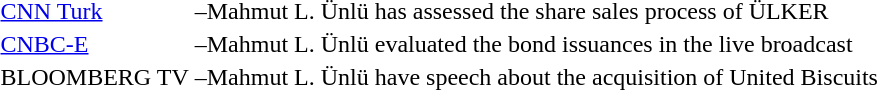<table>
<tr>
<td><a href='#'>CNN Turk</a></td>
<td>–Mahmut L. Ünlü has assessed the share sales process of ÜLKER</td>
</tr>
<tr>
<td><a href='#'>CNBC-E</a></td>
<td>–Mahmut L. Ünlü evaluated the bond issuances in the live broadcast</td>
</tr>
<tr>
<td>BLOOMBERG TV</td>
<td>–Mahmut L. Ünlü have speech about the acquisition of United Biscuits</td>
</tr>
</table>
